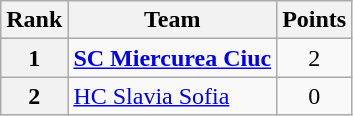<table class="wikitable" style="text-align: center;">
<tr>
<th>Rank</th>
<th>Team</th>
<th>Points</th>
</tr>
<tr>
<th>1</th>
<td style="text-align: left;"> <strong><a href='#'>SC Miercurea Ciuc</a></strong></td>
<td>2</td>
</tr>
<tr>
<th>2</th>
<td style="text-align: left;"> <a href='#'>HC Slavia Sofia</a></td>
<td>0</td>
</tr>
</table>
